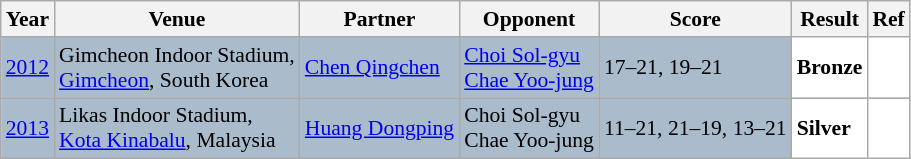<table class="sortable wikitable" style="font-size: 90%;">
<tr>
<th>Year</th>
<th>Venue</th>
<th>Partner</th>
<th>Opponent</th>
<th>Score</th>
<th>Result</th>
<th>Ref</th>
</tr>
<tr style="background:#AABBCC">
<td align="center"><a href='#'>2012</a></td>
<td align="left">Gimcheon Indoor Stadium,<br><a href='#'>Gimcheon</a>, South Korea</td>
<td align="left"> <a href='#'>Chen Qingchen</a></td>
<td align="left"> <a href='#'>Choi Sol-gyu</a><br> <a href='#'>Chae Yoo-jung</a></td>
<td align="left">17–21, 19–21</td>
<td style="text-align:left; background:white"> <strong>Bronze</strong></td>
<td style="text-align:center; background:white"></td>
</tr>
<tr style="background:#AABBCC">
<td align="center"><a href='#'>2013</a></td>
<td align="left">Likas Indoor Stadium,<br><a href='#'>Kota Kinabalu</a>, Malaysia</td>
<td align="left"> <a href='#'>Huang Dongping</a></td>
<td align="left"> Choi Sol-gyu<br> Chae Yoo-jung</td>
<td align="left">11–21, 21–19, 13–21</td>
<td style="text-align:left; background:white"> <strong>Silver</strong></td>
<td style="text-align:center; background:white"></td>
</tr>
</table>
